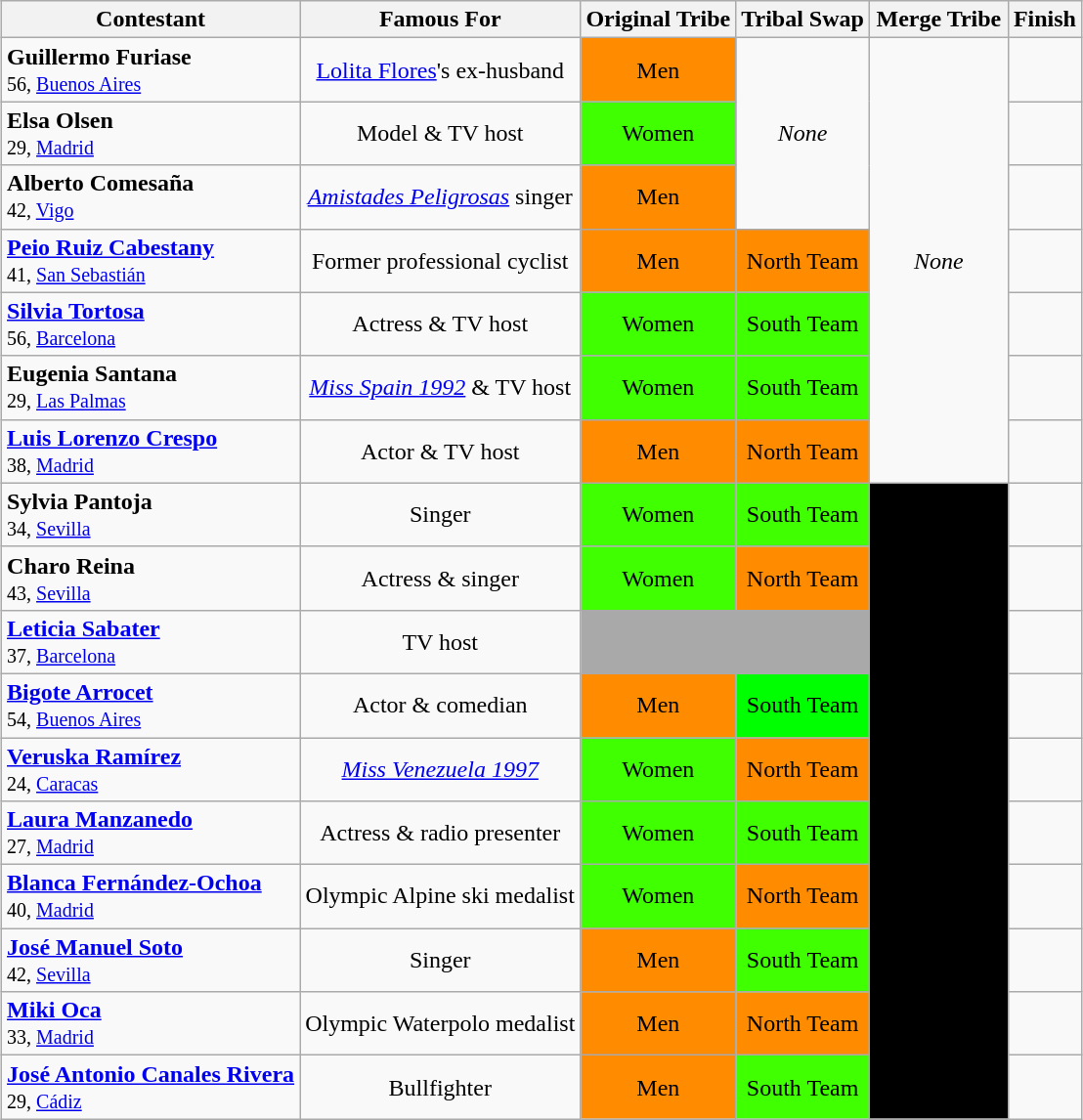<table class="wikitable" style="margin:auto; text-align:center">
<tr>
<th>Contestant</th>
<th>Famous For</th>
<th>Original Tribe</th>
<th>Tribal Swap</th>
<th>Merge Tribe</th>
<th>Finish</th>
</tr>
<tr>
<td align="left"><strong>Guillermo Furiase</strong><br><small>56, <a href='#'>Buenos Aires</a></small></td>
<td><a href='#'>Lolita Flores</a>'s ex-husband</td>
<td bgcolor="#FF8C00">Men</td>
<td rowspan="3"><em>None</em></td>
<td rowspan="7"><em>None</em></td>
<td></td>
</tr>
<tr>
<td align="left"><strong>Elsa Olsen</strong><br><small>29, <a href='#'>Madrid</a></small></td>
<td>Model & TV host</td>
<td bgcolor="#3FFF00">Women</td>
<td></td>
</tr>
<tr>
<td align="left"><strong>Alberto Comesaña</strong><br><small>42, <a href='#'>Vigo</a></small></td>
<td><em><a href='#'>Amistades Peligrosas</a></em> singer</td>
<td bgcolor="#FF8C00">Men</td>
<td></td>
</tr>
<tr>
<td align="left"><strong><a href='#'>Peio Ruiz Cabestany</a></strong><br><small>41, <a href='#'>San Sebastián</a></small></td>
<td>Former professional cyclist</td>
<td bgcolor="#FF8C00">Men</td>
<td bgcolor="#FF8C00">North Team</td>
<td></td>
</tr>
<tr>
<td align="left"><strong><a href='#'>Silvia Tortosa</a></strong><br><small>56, <a href='#'>Barcelona</a></small></td>
<td>Actress & TV host</td>
<td bgcolor="#3FFF00">Women</td>
<td bgcolor="#3FFF00">South Team</td>
<td></td>
</tr>
<tr>
<td align="left"><strong>Eugenia Santana</strong><br><small>29, <a href='#'>Las Palmas</a></small></td>
<td><em><a href='#'>Miss Spain 1992</a></em> & TV host</td>
<td bgcolor="#3FFF00">Women</td>
<td bgcolor="#3FFF00">South Team</td>
<td></td>
</tr>
<tr>
<td align="left"><strong><a href='#'>Luis Lorenzo Crespo</a></strong><br><small>38, <a href='#'>Madrid</a></small></td>
<td>Actor & TV host</td>
<td bgcolor="#FF8C00">Men</td>
<td bgcolor="#FF8C00">North Team</td>
<td></td>
</tr>
<tr>
<td align="left"><strong>Sylvia Pantoja</strong><br><small>34, <a href='#'>Sevilla</a></small></td>
<td>Singer</td>
<td bgcolor="#3FFF00">Women</td>
<td bgcolor="#3FFF00">South Team</td>
<td rowspan=12 bgcolor="black"><span>Merged Tribe</span></td>
<td></td>
</tr>
<tr>
<td align="left"><strong>Charo Reina</strong><br><small>43, <a href='#'>Sevilla</a></small></td>
<td>Actress & singer</td>
<td bgcolor="#3FFF00">Women</td>
<td bgcolor="#FF8C00">North Team</td>
<td></td>
</tr>
<tr>
<td align="left"><strong><a href='#'>Leticia Sabater</a></strong><br><small>37, <a href='#'>Barcelona</a></small></td>
<td>TV host</td>
<td colspan=2 bgcolor="darkgray"></td>
<td></td>
</tr>
<tr>
<td align="left"><strong><a href='#'>Bigote Arrocet</a></strong><br><small>54, <a href='#'>Buenos Aires</a></small></td>
<td>Actor & comedian</td>
<td bgcolor="#FF8C00">Men</td>
<td bgcolor="#00FF00">South Team</td>
<td></td>
</tr>
<tr>
<td align="left"><strong><a href='#'>Veruska Ramírez</a></strong><br><small>24, <a href='#'>Caracas</a></small></td>
<td><em><a href='#'>Miss Venezuela 1997</a></em></td>
<td bgcolor="#3FFF00">Women</td>
<td bgcolor="#FF8C00">North Team</td>
<td></td>
</tr>
<tr>
<td align="left"><strong><a href='#'>Laura Manzanedo</a></strong><br><small>27, <a href='#'>Madrid</a></small></td>
<td>Actress & radio presenter</td>
<td bgcolor="#3FFF00">Women</td>
<td bgcolor="#3FFF00">South Team</td>
<td></td>
</tr>
<tr>
<td align="left"><strong><a href='#'>Blanca Fernández-Ochoa</a></strong><br><small>40, <a href='#'>Madrid</a></small></td>
<td>Olympic Alpine ski medalist</td>
<td bgcolor="#3FFF00">Women</td>
<td bgcolor="#FF8C00">North Team</td>
<td></td>
</tr>
<tr>
<td align="left"><strong><a href='#'>José Manuel Soto</a></strong><br><small>42, <a href='#'>Sevilla</a></small></td>
<td>Singer</td>
<td bgcolor="#FF8C00">Men</td>
<td bgcolor="#3FFF00">South Team</td>
<td></td>
</tr>
<tr>
<td align="left"><strong><a href='#'>Miki Oca</a></strong><br><small>33, <a href='#'>Madrid</a></small></td>
<td>Olympic Waterpolo medalist</td>
<td bgcolor="#FF8C00">Men</td>
<td bgcolor="#FF8C00">North Team</td>
<td></td>
</tr>
<tr>
<td align="left"><strong><a href='#'>José Antonio Canales Rivera</a></strong><br><small>29, <a href='#'>Cádiz</a></small></td>
<td>Bullfighter</td>
<td bgcolor="#FF8C00">Men</td>
<td bgcolor="#3FFF00">South Team</td>
<td></td>
</tr>
</table>
